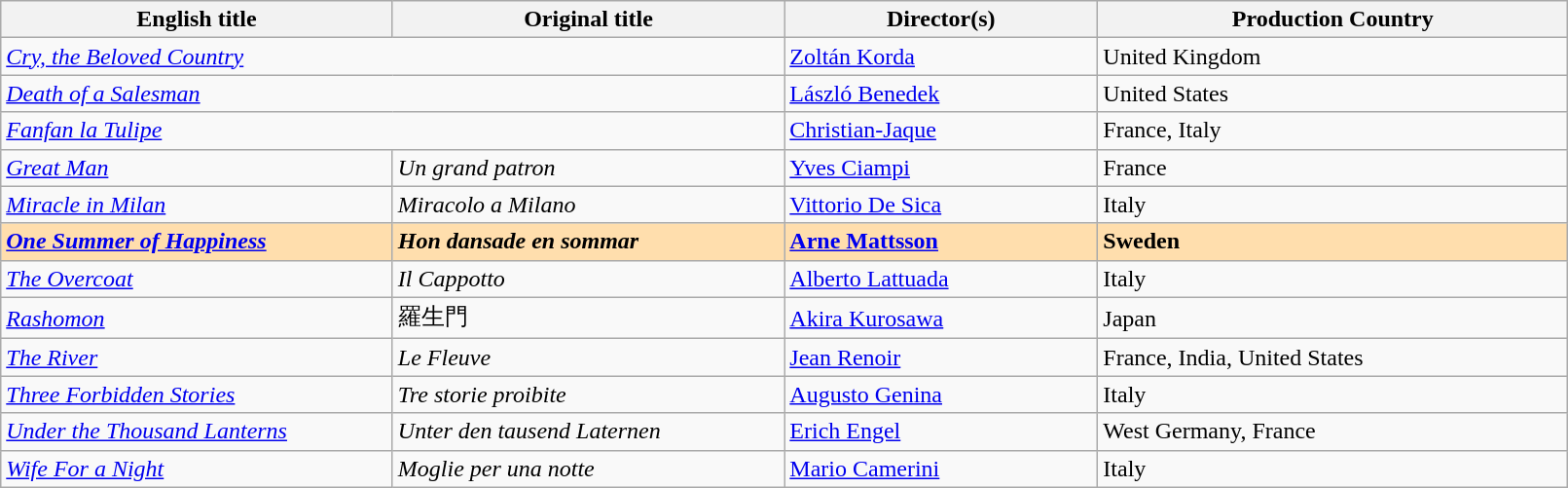<table class="wikitable" width="85%" cellpadding="5">
<tr>
<th width="25%">English title</th>
<th width="25%">Original title</th>
<th width="20%">Director(s)</th>
<th width="30%">Production Country</th>
</tr>
<tr>
<td colspan="2"><em><a href='#'>Cry, the Beloved Country</a></em></td>
<td><a href='#'>Zoltán Korda</a></td>
<td>United Kingdom</td>
</tr>
<tr>
<td colspan="2"><em><a href='#'>Death of a Salesman</a></em></td>
<td><a href='#'>László Benedek</a></td>
<td>United States</td>
</tr>
<tr>
<td colspan="2"><em><a href='#'>Fanfan la Tulipe</a></em></td>
<td><a href='#'>Christian-Jaque</a></td>
<td>France, Italy</td>
</tr>
<tr>
<td><em><a href='#'>Great Man</a></em></td>
<td><em>Un grand patron</em></td>
<td><a href='#'>Yves Ciampi</a></td>
<td>France</td>
</tr>
<tr>
<td><em><a href='#'>Miracle in Milan</a></em></td>
<td><em>Miracolo a Milano</em></td>
<td><a href='#'>Vittorio De Sica</a></td>
<td>Italy</td>
</tr>
<tr style="background:#FFDEAD;">
<td><strong><em><a href='#'>One Summer of Happiness</a></em></strong></td>
<td><strong><em>Hon dansade en sommar</em></strong></td>
<td><strong><a href='#'>Arne Mattsson</a></strong></td>
<td><strong>Sweden</strong></td>
</tr>
<tr>
<td><em><a href='#'>The Overcoat</a></em></td>
<td><em>Il Cappotto</em></td>
<td><a href='#'>Alberto Lattuada</a></td>
<td>Italy</td>
</tr>
<tr>
<td><em><a href='#'>Rashomon</a></em></td>
<td>羅生門</td>
<td><a href='#'>Akira Kurosawa</a></td>
<td>Japan</td>
</tr>
<tr>
<td><em><a href='#'>The River</a></em></td>
<td><em>Le Fleuve</em></td>
<td><a href='#'>Jean Renoir</a></td>
<td>France, India, United States</td>
</tr>
<tr>
<td><em><a href='#'>Three Forbidden Stories</a></em></td>
<td><em>Tre storie proibite</em></td>
<td><a href='#'>Augusto Genina</a></td>
<td>Italy</td>
</tr>
<tr>
<td><em><a href='#'>Under the Thousand Lanterns</a></em></td>
<td><em>Unter den tausend Laternen</em></td>
<td><a href='#'>Erich Engel</a></td>
<td>West Germany, France</td>
</tr>
<tr>
<td><em><a href='#'>Wife For a Night</a></em></td>
<td><em>Moglie per una notte</em></td>
<td><a href='#'>Mario Camerini</a></td>
<td>Italy</td>
</tr>
</table>
